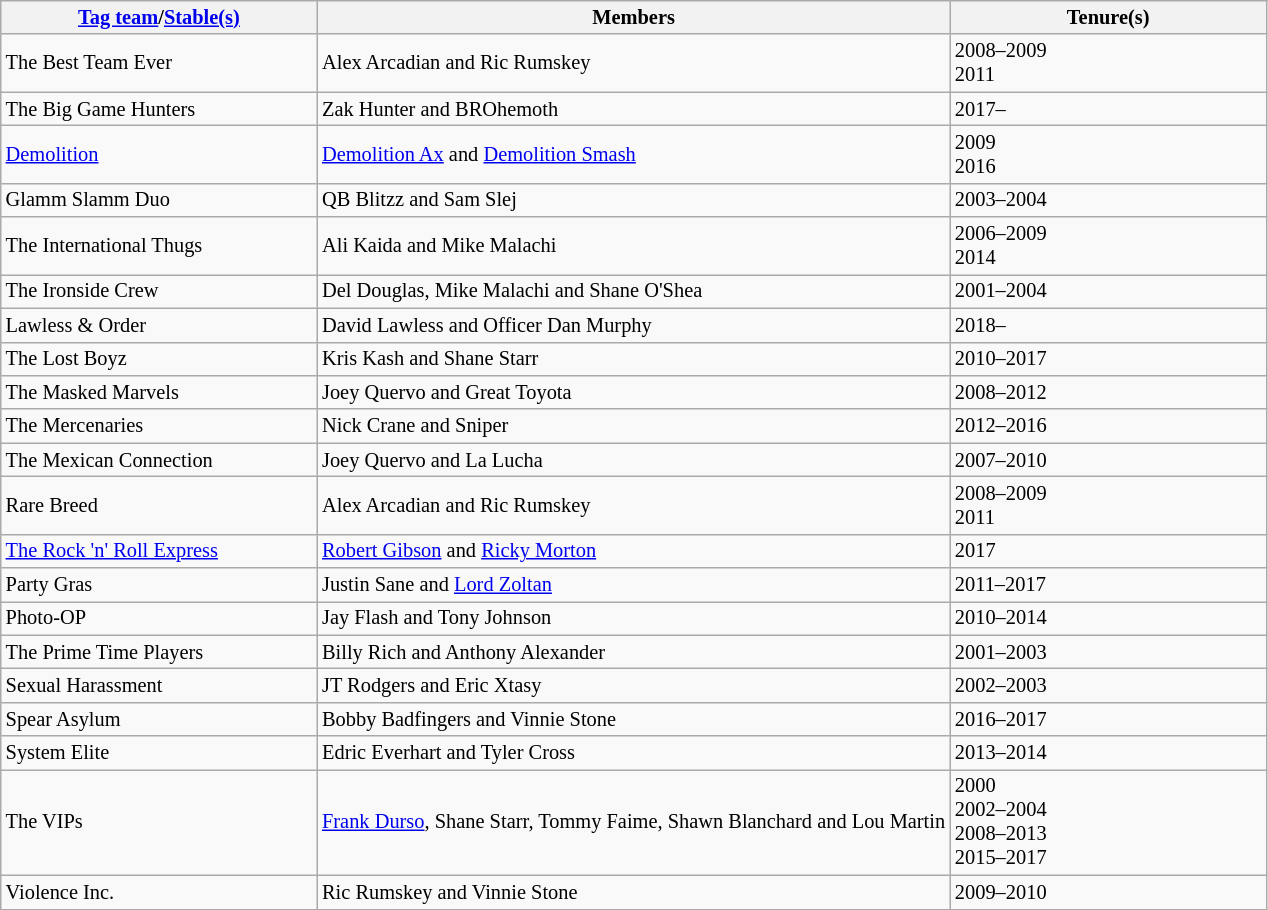<table style="font-size: 85%; text-align: left;" class="wikitable">
<tr>
<th width="25%"><a href='#'>Tag team</a>/<a href='#'>Stable(s)</a></th>
<th width="50%">Members</th>
<th width="25%">Tenure(s)</th>
</tr>
<tr>
<td>The Best Team Ever</td>
<td>Alex Arcadian and Ric Rumskey</td>
<td>2008–2009<br>2011</td>
</tr>
<tr>
<td>The Big Game Hunters</td>
<td>Zak Hunter and BROhemoth</td>
<td>2017–</td>
</tr>
<tr>
<td><a href='#'>Demolition</a></td>
<td><a href='#'>Demolition Ax</a> and <a href='#'>Demolition Smash</a></td>
<td>2009<br>2016</td>
</tr>
<tr>
<td>Glamm Slamm Duo</td>
<td>QB Blitzz and Sam Slej</td>
<td>2003–2004</td>
</tr>
<tr>
<td>The International Thugs</td>
<td>Ali Kaida and Mike Malachi</td>
<td>2006–2009<br>2014</td>
</tr>
<tr>
<td>The Ironside Crew</td>
<td>Del Douglas, Mike Malachi and Shane O'Shea</td>
<td>2001–2004</td>
</tr>
<tr>
<td>Lawless & Order</td>
<td>David Lawless and Officer Dan Murphy</td>
<td>2018–</td>
</tr>
<tr>
<td>The Lost Boyz</td>
<td>Kris Kash and Shane Starr</td>
<td>2010–2017</td>
</tr>
<tr>
<td>The Masked Marvels</td>
<td>Joey Quervo and Great Toyota</td>
<td>2008–2012</td>
</tr>
<tr>
<td>The Mercenaries</td>
<td>Nick Crane and Sniper</td>
<td>2012–2016</td>
</tr>
<tr>
<td>The Mexican Connection</td>
<td>Joey Quervo and La Lucha</td>
<td>2007–2010</td>
</tr>
<tr>
<td>Rare Breed</td>
<td>Alex Arcadian and Ric Rumskey</td>
<td>2008–2009<br>2011</td>
</tr>
<tr>
<td><a href='#'>The Rock 'n' Roll Express</a></td>
<td><a href='#'>Robert Gibson</a> and <a href='#'>Ricky Morton</a></td>
<td>2017</td>
</tr>
<tr>
<td>Party Gras</td>
<td>Justin Sane and <a href='#'>Lord Zoltan</a></td>
<td>2011–2017</td>
</tr>
<tr>
<td>Photo-OP</td>
<td>Jay Flash and Tony Johnson</td>
<td>2010–2014</td>
</tr>
<tr>
<td>The Prime Time Players</td>
<td>Billy Rich and Anthony Alexander</td>
<td>2001–2003</td>
</tr>
<tr>
<td>Sexual Harassment</td>
<td>JT Rodgers and Eric Xtasy</td>
<td>2002–2003</td>
</tr>
<tr>
<td>Spear Asylum</td>
<td>Bobby Badfingers and Vinnie Stone</td>
<td>2016–2017</td>
</tr>
<tr>
<td>System Elite</td>
<td>Edric Everhart and Tyler Cross</td>
<td>2013–2014</td>
</tr>
<tr>
<td>The VIPs</td>
<td><a href='#'>Frank Durso</a>, Shane Starr, Tommy Faime, Shawn Blanchard and Lou Martin</td>
<td>2000<br>2002–2004<br>2008–2013<br>2015–2017</td>
</tr>
<tr>
<td>Violence Inc.</td>
<td>Ric Rumskey and Vinnie Stone</td>
<td>2009–2010</td>
</tr>
</table>
